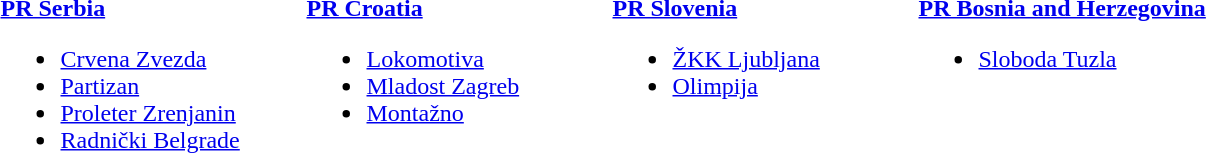<table>
<tr>
<td style="width:200px; vertical-align:top;"><strong> <a href='#'>PR Serbia</a></strong><br><ul><li><a href='#'>Crvena Zvezda</a></li><li><a href='#'>Partizan</a></li><li><a href='#'>Proleter Zrenjanin</a></li><li><a href='#'>Radnički Belgrade</a></li></ul></td>
<td style="width:200px; vertical-align:top;"><strong> <a href='#'>PR Croatia</a></strong><br><ul><li><a href='#'>Lokomotiva</a></li><li><a href='#'>Mladost Zagreb</a></li><li><a href='#'>Montažno</a></li></ul></td>
<td style="width:200px; vertical-align:top;"><strong> <a href='#'>PR Slovenia</a></strong><br><ul><li><a href='#'>ŽKK Ljubljana</a></li><li><a href='#'>Olimpija</a></li></ul></td>
<td style="width:200px; vertical-align:top;"><strong> <a href='#'>PR Bosnia and Herzegovina</a></strong><br><ul><li><a href='#'>Sloboda Tuzla</a></li></ul></td>
</tr>
</table>
